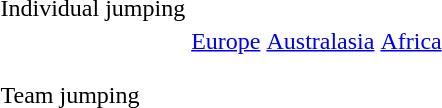<table>
<tr>
<td>Individual jumping<br></td>
<td></td>
<td></td>
<td></td>
</tr>
<tr>
<td>Team jumping<br></td>
<td><a href='#'>Europe</a> <br>  <br>  <br>  <br>  <br> </td>
<td><a href='#'>Australasia</a> <br>  <br>  <br>  <br>  <br> </td>
<td><a href='#'>Africa</a> <br>  <br>  <br>  <br>  <br> </td>
</tr>
</table>
